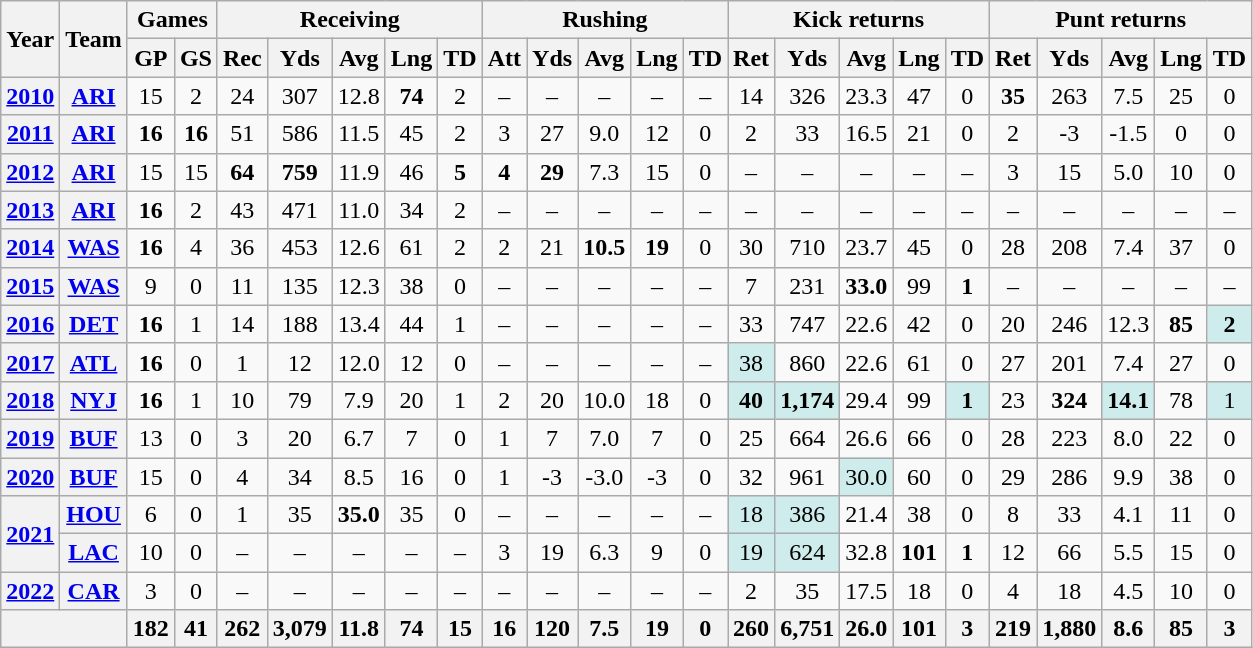<table class="wikitable" style="text-align:center;">
<tr>
<th rowspan="2">Year</th>
<th rowspan="2">Team</th>
<th colspan="2">Games</th>
<th colspan="5">Receiving</th>
<th colspan="5">Rushing</th>
<th colspan="5">Kick returns</th>
<th colspan="5">Punt returns</th>
</tr>
<tr>
<th>GP</th>
<th>GS</th>
<th>Rec</th>
<th>Yds</th>
<th>Avg</th>
<th>Lng</th>
<th>TD</th>
<th>Att</th>
<th>Yds</th>
<th>Avg</th>
<th>Lng</th>
<th>TD</th>
<th>Ret</th>
<th>Yds</th>
<th>Avg</th>
<th>Lng</th>
<th>TD</th>
<th>Ret</th>
<th>Yds</th>
<th>Avg</th>
<th>Lng</th>
<th>TD</th>
</tr>
<tr>
<th><a href='#'>2010</a></th>
<th><a href='#'>ARI</a></th>
<td>15</td>
<td>2</td>
<td>24</td>
<td>307</td>
<td>12.8</td>
<td><strong>74</strong></td>
<td>2</td>
<td>–</td>
<td>–</td>
<td>–</td>
<td>–</td>
<td>–</td>
<td>14</td>
<td>326</td>
<td>23.3</td>
<td>47</td>
<td>0</td>
<td><strong>35</strong></td>
<td>263</td>
<td>7.5</td>
<td>25</td>
<td>0</td>
</tr>
<tr>
<th><a href='#'>2011</a></th>
<th><a href='#'>ARI</a></th>
<td><strong>16</strong></td>
<td><strong>16</strong></td>
<td>51</td>
<td>586</td>
<td>11.5</td>
<td>45</td>
<td>2</td>
<td>3</td>
<td>27</td>
<td>9.0</td>
<td>12</td>
<td>0</td>
<td>2</td>
<td>33</td>
<td>16.5</td>
<td>21</td>
<td>0</td>
<td>2</td>
<td>-3</td>
<td>-1.5</td>
<td>0</td>
<td>0</td>
</tr>
<tr>
<th><a href='#'>2012</a></th>
<th><a href='#'>ARI</a></th>
<td>15</td>
<td>15</td>
<td><strong>64</strong></td>
<td><strong>759</strong></td>
<td>11.9</td>
<td>46</td>
<td><strong>5</strong></td>
<td><strong>4</strong></td>
<td><strong>29</strong></td>
<td>7.3</td>
<td>15</td>
<td>0</td>
<td>–</td>
<td>–</td>
<td>–</td>
<td>–</td>
<td>–</td>
<td>3</td>
<td>15</td>
<td>5.0</td>
<td>10</td>
<td>0</td>
</tr>
<tr>
<th><a href='#'>2013</a></th>
<th><a href='#'>ARI</a></th>
<td><strong>16</strong></td>
<td>2</td>
<td>43</td>
<td>471</td>
<td>11.0</td>
<td>34</td>
<td>2</td>
<td>–</td>
<td>–</td>
<td>–</td>
<td>–</td>
<td>–</td>
<td>–</td>
<td>–</td>
<td>–</td>
<td>–</td>
<td>–</td>
<td>–</td>
<td>–</td>
<td>–</td>
<td>–</td>
<td>–</td>
</tr>
<tr>
<th><a href='#'>2014</a></th>
<th><a href='#'>WAS</a></th>
<td><strong>16</strong></td>
<td>4</td>
<td>36</td>
<td>453</td>
<td>12.6</td>
<td>61</td>
<td>2</td>
<td>2</td>
<td>21</td>
<td><strong>10.5</strong></td>
<td><strong>19</strong></td>
<td>0</td>
<td>30</td>
<td>710</td>
<td>23.7</td>
<td>45</td>
<td>0</td>
<td>28</td>
<td>208</td>
<td>7.4</td>
<td>37</td>
<td>0</td>
</tr>
<tr>
<th><a href='#'>2015</a></th>
<th><a href='#'>WAS</a></th>
<td>9</td>
<td>0</td>
<td>11</td>
<td>135</td>
<td>12.3</td>
<td>38</td>
<td>0</td>
<td>–</td>
<td>–</td>
<td>–</td>
<td>–</td>
<td>–</td>
<td>7</td>
<td>231</td>
<td><strong>33.0</strong></td>
<td>99</td>
<td><strong>1</strong></td>
<td>–</td>
<td>–</td>
<td>–</td>
<td>–</td>
<td>–</td>
</tr>
<tr>
<th><a href='#'>2016</a></th>
<th><a href='#'>DET</a></th>
<td><strong>16</strong></td>
<td>1</td>
<td>14</td>
<td>188</td>
<td>13.4</td>
<td>44</td>
<td>1</td>
<td>–</td>
<td>–</td>
<td>–</td>
<td>–</td>
<td>–</td>
<td>33</td>
<td>747</td>
<td>22.6</td>
<td>42</td>
<td>0</td>
<td>20</td>
<td>246</td>
<td>12.3</td>
<td><strong>85</strong></td>
<td style="background:#cfecec;"><strong>2</strong></td>
</tr>
<tr>
<th><a href='#'>2017</a></th>
<th><a href='#'>ATL</a></th>
<td><strong>16</strong></td>
<td>0</td>
<td>1</td>
<td>12</td>
<td>12.0</td>
<td>12</td>
<td>0</td>
<td>–</td>
<td>–</td>
<td>–</td>
<td>–</td>
<td>–</td>
<td style="background:#cfecec;">38</td>
<td>860</td>
<td>22.6</td>
<td>61</td>
<td>0</td>
<td>27</td>
<td>201</td>
<td>7.4</td>
<td>27</td>
<td>0</td>
</tr>
<tr>
<th><a href='#'>2018</a></th>
<th><a href='#'>NYJ</a></th>
<td><strong>16</strong></td>
<td>1</td>
<td>10</td>
<td>79</td>
<td>7.9</td>
<td>20</td>
<td>1</td>
<td>2</td>
<td>20</td>
<td>10.0</td>
<td>18</td>
<td>0</td>
<td style="background:#cfecec;"><strong>40</strong></td>
<td style="background:#cfecec;"><strong>1,174</strong></td>
<td>29.4</td>
<td>99</td>
<td style="background:#cfecec;"><strong>1</strong></td>
<td>23</td>
<td><strong>324</strong></td>
<td style="background:#cfecec;"><strong>14.1</strong></td>
<td>78</td>
<td style="background:#cfecec;">1</td>
</tr>
<tr>
<th><a href='#'>2019</a></th>
<th><a href='#'>BUF</a></th>
<td>13</td>
<td>0</td>
<td>3</td>
<td>20</td>
<td>6.7</td>
<td>7</td>
<td>0</td>
<td>1</td>
<td>7</td>
<td>7.0</td>
<td>7</td>
<td>0</td>
<td>25</td>
<td>664</td>
<td>26.6</td>
<td>66</td>
<td>0</td>
<td>28</td>
<td>223</td>
<td>8.0</td>
<td>22</td>
<td>0</td>
</tr>
<tr>
<th><a href='#'>2020</a></th>
<th><a href='#'>BUF</a></th>
<td>15</td>
<td>0</td>
<td>4</td>
<td>34</td>
<td>8.5</td>
<td>16</td>
<td>0</td>
<td>1</td>
<td>-3</td>
<td>-3.0</td>
<td>-3</td>
<td>0</td>
<td>32</td>
<td>961</td>
<td style="background:#cfecec;">30.0</td>
<td>60</td>
<td>0</td>
<td>29</td>
<td>286</td>
<td>9.9</td>
<td>38</td>
<td>0</td>
</tr>
<tr>
<th rowspan="2"><a href='#'>2021</a></th>
<th><a href='#'>HOU</a></th>
<td>6</td>
<td>0</td>
<td>1</td>
<td>35</td>
<td><strong>35.0</strong></td>
<td>35</td>
<td>0</td>
<td>–</td>
<td>–</td>
<td>–</td>
<td>–</td>
<td>–</td>
<td style="background:#cfecec;">18</td>
<td style="background:#cfecec;">386</td>
<td>21.4</td>
<td>38</td>
<td>0</td>
<td>8</td>
<td>33</td>
<td>4.1</td>
<td>11</td>
<td>0</td>
</tr>
<tr>
<th><a href='#'>LAC</a></th>
<td>10</td>
<td>0</td>
<td>–</td>
<td>–</td>
<td>–</td>
<td>–</td>
<td>–</td>
<td>3</td>
<td>19</td>
<td>6.3</td>
<td>9</td>
<td>0</td>
<td style="background:#cfecec;">19</td>
<td style="background:#cfecec;">624</td>
<td>32.8</td>
<td><strong>101</strong></td>
<td><strong>1</strong></td>
<td>12</td>
<td>66</td>
<td>5.5</td>
<td>15</td>
<td>0</td>
</tr>
<tr>
<th><a href='#'>2022</a></th>
<th><a href='#'>CAR</a></th>
<td>3</td>
<td>0</td>
<td>–</td>
<td>–</td>
<td>–</td>
<td>–</td>
<td>–</td>
<td>–</td>
<td>–</td>
<td>–</td>
<td>–</td>
<td>–</td>
<td>2</td>
<td>35</td>
<td>17.5</td>
<td>18</td>
<td>0</td>
<td>4</td>
<td>18</td>
<td>4.5</td>
<td>10</td>
<td>0</td>
</tr>
<tr>
<th colspan="2"></th>
<th>182</th>
<th>41</th>
<th>262</th>
<th>3,079</th>
<th>11.8</th>
<th>74</th>
<th>15</th>
<th>16</th>
<th>120</th>
<th>7.5</th>
<th>19</th>
<th>0</th>
<th>260</th>
<th>6,751</th>
<th>26.0</th>
<th>101</th>
<th>3</th>
<th>219</th>
<th>1,880</th>
<th>8.6</th>
<th>85</th>
<th>3</th>
</tr>
</table>
